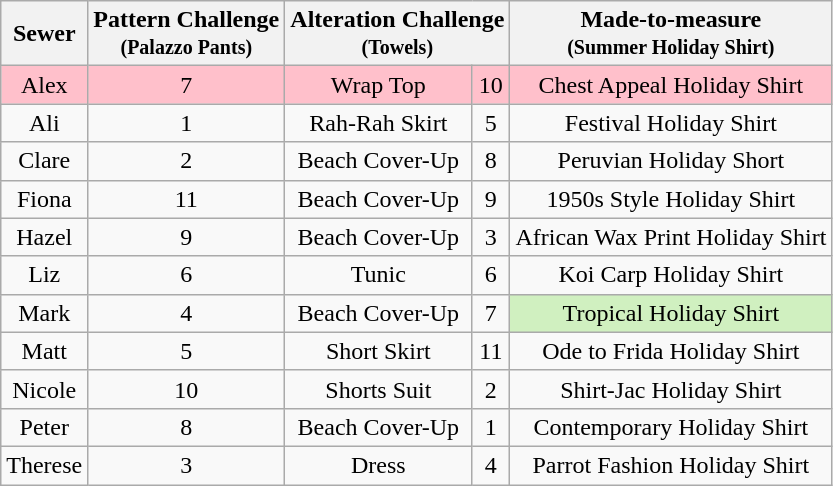<table class="wikitable" style="text-align:center;">
<tr>
<th>Sewer</th>
<th>Pattern Challenge<br><small>(Palazzo Pants)</small></th>
<th Colspan=2>Alteration Challenge<br><small>(Towels)</small></th>
<th>Made-to-measure<br><small>(Summer Holiday Shirt)</small></th>
</tr>
<tr style="background:pink">
<td>Alex</td>
<td>7</td>
<td>Wrap Top</td>
<td>10</td>
<td>Chest Appeal Holiday Shirt</td>
</tr>
<tr>
<td>Ali</td>
<td>1</td>
<td>Rah-Rah Skirt</td>
<td>5</td>
<td>Festival Holiday Shirt</td>
</tr>
<tr>
<td>Clare</td>
<td>2</td>
<td>Beach Cover-Up</td>
<td>8</td>
<td>Peruvian Holiday Short</td>
</tr>
<tr>
<td>Fiona</td>
<td>11</td>
<td>Beach Cover-Up</td>
<td>9</td>
<td>1950s Style Holiday Shirt</td>
</tr>
<tr>
<td>Hazel</td>
<td>9</td>
<td>Beach Cover-Up</td>
<td>3</td>
<td>African Wax Print Holiday Shirt</td>
</tr>
<tr>
<td>Liz</td>
<td>6</td>
<td>Tunic</td>
<td>6</td>
<td>Koi Carp Holiday Shirt</td>
</tr>
<tr>
<td>Mark</td>
<td>4</td>
<td>Beach Cover-Up</td>
<td>7</td>
<td style="background:#d0f0c0">Tropical Holiday Shirt</td>
</tr>
<tr>
<td>Matt</td>
<td>5</td>
<td>Short Skirt</td>
<td>11</td>
<td>Ode to Frida Holiday Shirt</td>
</tr>
<tr>
<td>Nicole</td>
<td>10</td>
<td>Shorts Suit</td>
<td>2</td>
<td>Shirt-Jac Holiday Shirt</td>
</tr>
<tr>
<td>Peter</td>
<td>8</td>
<td>Beach Cover-Up</td>
<td>1</td>
<td>Contemporary Holiday Shirt</td>
</tr>
<tr>
<td>Therese</td>
<td>3</td>
<td>Dress</td>
<td>4</td>
<td>Parrot Fashion Holiday Shirt</td>
</tr>
</table>
